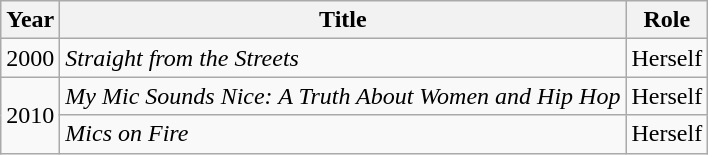<table class="wikitable plainrowheaders sortable">
<tr>
<th scope="col">Year</th>
<th scope="col">Title</th>
<th scope="col">Role</th>
</tr>
<tr>
<td>2000</td>
<td><em>Straight from the Streets</em></td>
<td>Herself</td>
</tr>
<tr>
<td rowspan="2">2010</td>
<td><em>My Mic Sounds Nice: A Truth About Women and Hip Hop</em></td>
<td>Herself</td>
</tr>
<tr>
<td><em>Mics on Fire</em></td>
<td>Herself</td>
</tr>
</table>
